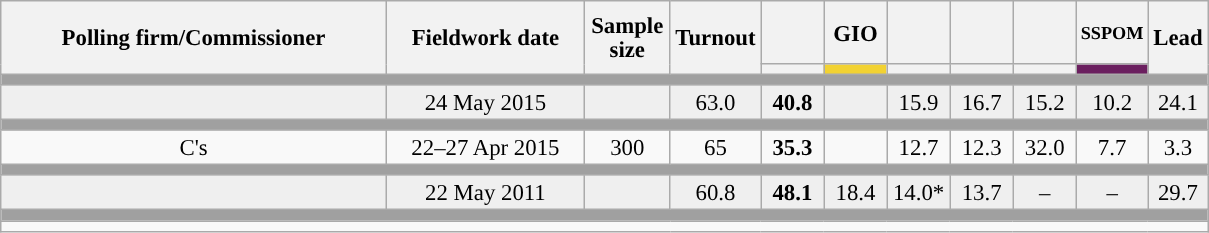<table class="wikitable collapsible collapsed" style="text-align:center; font-size:95%; line-height:16px;">
<tr style="height:42px;">
<th style="width:250px;" rowspan="2">Polling firm/Commissioner</th>
<th style="width:125px;" rowspan="2">Fieldwork date</th>
<th style="width:50px;" rowspan="2">Sample size</th>
<th style="width:45px;" rowspan="2">Turnout</th>
<th style="width:35px;"></th>
<th style="width:35px;">GIO</th>
<th style="width:35px;"></th>
<th style="width:35px;"></th>
<th style="width:35px;"></th>
<th style="width:35px; font-size:80%;">SSPOM</th>
<th style="width:30px;" rowspan="2">Lead</th>
</tr>
<tr>
<th style="color:inherit;background:"></th>
<th style="color:inherit;background:#F2D232;"></th>
<th style="color:inherit;background:"></th>
<th style="color:inherit;background:"></th>
<th style="color:inherit;background:"></th>
<th style="color:inherit;background:#6B1F5F;"></th>
</tr>
<tr>
<td colspan="11" style="background:#A0A0A0"></td>
</tr>
<tr style="background:#EFEFEF;">
<td><strong></strong></td>
<td>24 May 2015</td>
<td></td>
<td>63.0</td>
<td><strong>40.8</strong><br></td>
<td></td>
<td>15.9<br></td>
<td>16.7<br></td>
<td>15.2<br></td>
<td>10.2<br></td>
<td style="background:">24.1</td>
</tr>
<tr>
<td colspan="11" style="background:#A0A0A0"></td>
</tr>
<tr>
<td>C's</td>
<td>22–27 Apr 2015</td>
<td>300</td>
<td>65</td>
<td><strong>35.3</strong><br></td>
<td></td>
<td>12.7<br></td>
<td>12.3<br></td>
<td>32.0<br></td>
<td>7.7<br></td>
<td style="background:">3.3</td>
</tr>
<tr>
<td colspan="11" style="background:#A0A0A0"></td>
</tr>
<tr style="background:#EFEFEF;">
<td><strong></strong></td>
<td>22 May 2011</td>
<td></td>
<td>60.8</td>
<td><strong>48.1</strong><br></td>
<td>18.4<br></td>
<td>14.0*<br></td>
<td>13.7<br></td>
<td>–</td>
<td>–</td>
<td style="background:">29.7</td>
</tr>
<tr>
<td colspan="11" style="background:#A0A0A0"></td>
</tr>
<tr>
<td align="left" colspan="11"></td>
</tr>
</table>
